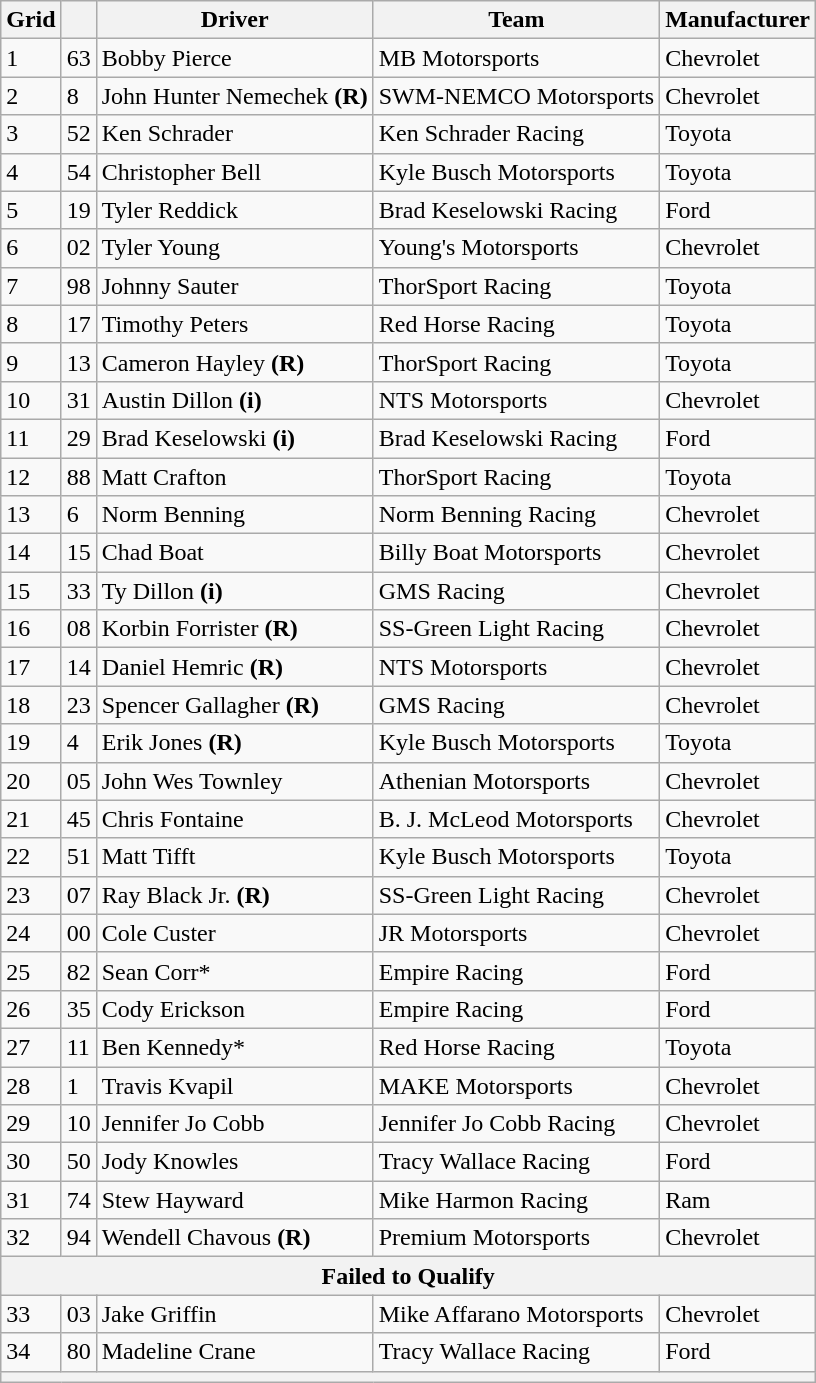<table class="wikitable">
<tr>
<th>Grid</th>
<th></th>
<th>Driver</th>
<th>Team</th>
<th>Manufacturer</th>
</tr>
<tr>
<td>1</td>
<td>63</td>
<td>Bobby Pierce</td>
<td>MB Motorsports</td>
<td>Chevrolet</td>
</tr>
<tr>
<td>2</td>
<td>8</td>
<td>John Hunter Nemechek <strong>(R)</strong></td>
<td>SWM-NEMCO Motorsports</td>
<td>Chevrolet</td>
</tr>
<tr>
<td>3</td>
<td>52</td>
<td>Ken Schrader</td>
<td>Ken Schrader Racing</td>
<td>Toyota</td>
</tr>
<tr>
<td>4</td>
<td>54</td>
<td>Christopher Bell</td>
<td>Kyle Busch Motorsports</td>
<td>Toyota</td>
</tr>
<tr>
<td>5</td>
<td>19</td>
<td>Tyler Reddick</td>
<td>Brad Keselowski Racing</td>
<td>Ford</td>
</tr>
<tr>
<td>6</td>
<td>02</td>
<td>Tyler Young</td>
<td>Young's Motorsports</td>
<td>Chevrolet</td>
</tr>
<tr>
<td>7</td>
<td>98</td>
<td>Johnny Sauter</td>
<td>ThorSport Racing</td>
<td>Toyota</td>
</tr>
<tr>
<td>8</td>
<td>17</td>
<td>Timothy Peters</td>
<td>Red Horse Racing</td>
<td>Toyota</td>
</tr>
<tr>
<td>9</td>
<td>13</td>
<td>Cameron Hayley <strong>(R)</strong></td>
<td>ThorSport Racing</td>
<td>Toyota</td>
</tr>
<tr>
<td>10</td>
<td>31</td>
<td>Austin Dillon <strong>(i)</strong></td>
<td>NTS Motorsports</td>
<td>Chevrolet</td>
</tr>
<tr>
<td>11</td>
<td>29</td>
<td>Brad Keselowski <strong>(i)</strong></td>
<td>Brad Keselowski Racing</td>
<td>Ford</td>
</tr>
<tr>
<td>12</td>
<td>88</td>
<td>Matt Crafton</td>
<td>ThorSport Racing</td>
<td>Toyota</td>
</tr>
<tr>
<td>13</td>
<td>6</td>
<td>Norm Benning</td>
<td>Norm Benning Racing</td>
<td>Chevrolet</td>
</tr>
<tr>
<td>14</td>
<td>15</td>
<td>Chad Boat</td>
<td>Billy Boat Motorsports</td>
<td>Chevrolet</td>
</tr>
<tr>
<td>15</td>
<td>33</td>
<td>Ty Dillon <strong>(i)</strong></td>
<td>GMS Racing</td>
<td>Chevrolet</td>
</tr>
<tr>
<td>16</td>
<td>08</td>
<td>Korbin Forrister <strong>(R)</strong></td>
<td>SS-Green Light Racing</td>
<td>Chevrolet</td>
</tr>
<tr>
<td>17</td>
<td>14</td>
<td>Daniel Hemric <strong>(R)</strong></td>
<td>NTS Motorsports</td>
<td>Chevrolet</td>
</tr>
<tr>
<td>18</td>
<td>23</td>
<td>Spencer Gallagher <strong>(R)</strong></td>
<td>GMS Racing</td>
<td>Chevrolet</td>
</tr>
<tr>
<td>19</td>
<td>4</td>
<td>Erik Jones <strong>(R)</strong></td>
<td>Kyle Busch Motorsports</td>
<td>Toyota</td>
</tr>
<tr>
<td>20</td>
<td>05</td>
<td>John Wes Townley</td>
<td>Athenian Motorsports</td>
<td>Chevrolet</td>
</tr>
<tr>
<td>21</td>
<td>45</td>
<td>Chris Fontaine</td>
<td>B. J. McLeod Motorsports</td>
<td>Chevrolet</td>
</tr>
<tr>
<td>22</td>
<td>51</td>
<td>Matt Tifft</td>
<td>Kyle Busch Motorsports</td>
<td>Toyota</td>
</tr>
<tr>
<td>23</td>
<td>07</td>
<td>Ray Black Jr. <strong>(R)</strong></td>
<td>SS-Green Light Racing</td>
<td>Chevrolet</td>
</tr>
<tr>
<td>24</td>
<td>00</td>
<td>Cole Custer</td>
<td>JR Motorsports</td>
<td>Chevrolet</td>
</tr>
<tr>
<td>25</td>
<td>82</td>
<td>Sean Corr*</td>
<td>Empire Racing</td>
<td>Ford</td>
</tr>
<tr>
<td>26</td>
<td>35</td>
<td>Cody Erickson</td>
<td>Empire Racing</td>
<td>Ford</td>
</tr>
<tr>
<td>27</td>
<td>11</td>
<td>Ben Kennedy*</td>
<td>Red Horse Racing</td>
<td>Toyota</td>
</tr>
<tr>
<td>28</td>
<td>1</td>
<td>Travis Kvapil</td>
<td>MAKE Motorsports</td>
<td>Chevrolet</td>
</tr>
<tr>
<td>29</td>
<td>10</td>
<td>Jennifer Jo Cobb</td>
<td>Jennifer Jo Cobb Racing</td>
<td>Chevrolet</td>
</tr>
<tr>
<td>30</td>
<td>50</td>
<td>Jody Knowles</td>
<td>Tracy Wallace Racing</td>
<td>Ford</td>
</tr>
<tr>
<td>31</td>
<td>74</td>
<td>Stew Hayward</td>
<td>Mike Harmon Racing</td>
<td>Ram</td>
</tr>
<tr>
<td>32</td>
<td>94</td>
<td>Wendell Chavous <strong>(R)</strong></td>
<td>Premium Motorsports</td>
<td>Chevrolet</td>
</tr>
<tr>
<th colspan="5"><strong>Failed to Qualify</strong></th>
</tr>
<tr>
<td>33</td>
<td>03</td>
<td>Jake Griffin</td>
<td>Mike Affarano Motorsports</td>
<td>Chevrolet</td>
</tr>
<tr>
<td>34</td>
<td>80</td>
<td>Madeline Crane</td>
<td>Tracy Wallace Racing</td>
<td>Ford</td>
</tr>
<tr>
<th colspan="5"></th>
</tr>
</table>
